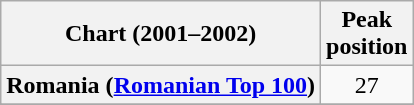<table class="wikitable sortable plainrowheaders" style="text-align:center">
<tr>
<th>Chart (2001–2002)</th>
<th>Peak<br>position</th>
</tr>
<tr>
<th scope="row">Romania (<a href='#'>Romanian Top 100</a>)</th>
<td>27</td>
</tr>
<tr>
</tr>
<tr>
</tr>
</table>
